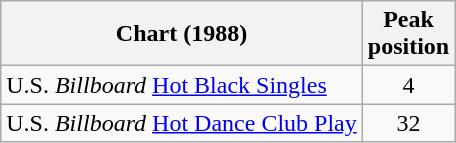<table class="wikitable">
<tr>
<th>Chart (1988)</th>
<th>Peak<br>position</th>
</tr>
<tr>
<td>U.S. <em>Billboard</em> <a href='#'>Hot Black Singles</a></td>
<td align="center">4</td>
</tr>
<tr>
<td>U.S. <em>Billboard</em> <a href='#'>Hot Dance Club Play</a></td>
<td align="center">32</td>
</tr>
</table>
